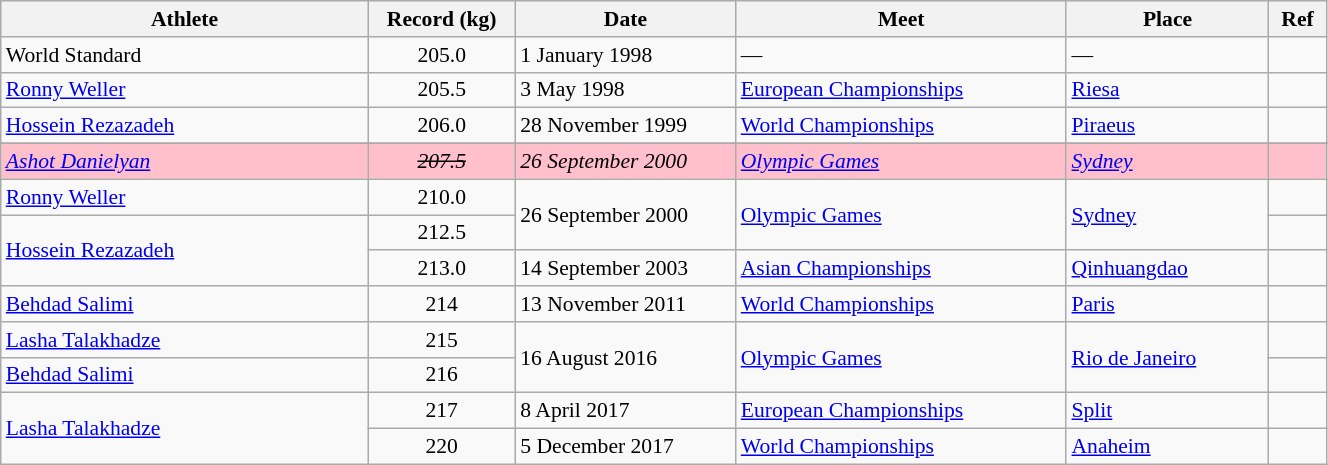<table class="wikitable" style="font-size:90%; width: 70%;">
<tr>
<th width=20%>Athlete</th>
<th width=8%>Record (kg)</th>
<th width=12%>Date</th>
<th width=18%>Meet</th>
<th width=11%>Place</th>
<th width=3%>Ref</th>
</tr>
<tr>
<td>World Standard</td>
<td align="center">205.0</td>
<td>1 January 1998</td>
<td>—</td>
<td>—</td>
<td></td>
</tr>
<tr>
<td> <a href='#'>Ronny Weller</a></td>
<td align="center">205.5</td>
<td>3 May 1998</td>
<td><a href='#'>European Championships</a></td>
<td><a href='#'>Riesa</a></td>
<td></td>
</tr>
<tr>
<td> <a href='#'>Hossein Rezazadeh</a></td>
<td align="center">206.0</td>
<td>28 November 1999</td>
<td><a href='#'>World Championships</a></td>
<td><a href='#'>Piraeus</a></td>
<td></td>
</tr>
<tr>
</tr>
<tr bgcolor=pink>
<td><em> <a href='#'>Ashot Danielyan</a></em> </td>
<td align="center"><em><s>207.5</s></em></td>
<td><em>26 September 2000</em></td>
<td><em><a href='#'>Olympic Games</a></em></td>
<td><em><a href='#'>Sydney</a></em></td>
<td></td>
</tr>
<tr>
<td> <a href='#'>Ronny Weller</a></td>
<td align="center">210.0</td>
<td rowspan=2>26 September 2000</td>
<td rowspan=2><a href='#'>Olympic Games</a></td>
<td rowspan=2><a href='#'>Sydney</a></td>
<td></td>
</tr>
<tr>
<td rowspan=2> <a href='#'>Hossein Rezazadeh</a></td>
<td align="center">212.5</td>
<td></td>
</tr>
<tr>
<td align="center">213.0</td>
<td>14 September 2003</td>
<td><a href='#'>Asian Championships</a></td>
<td><a href='#'>Qinhuangdao</a></td>
<td></td>
</tr>
<tr>
<td> <a href='#'>Behdad Salimi</a></td>
<td align="center">214</td>
<td>13 November 2011</td>
<td><a href='#'>World Championships</a></td>
<td><a href='#'>Paris</a></td>
<td></td>
</tr>
<tr>
<td> <a href='#'>Lasha Talakhadze</a></td>
<td align="center">215</td>
<td rowspan=2>16 August 2016</td>
<td rowspan=2><a href='#'>Olympic Games</a></td>
<td rowspan=2><a href='#'>Rio de Janeiro</a></td>
<td></td>
</tr>
<tr>
<td> <a href='#'>Behdad Salimi</a></td>
<td align="center">216</td>
<td></td>
</tr>
<tr>
<td rowspan=2> <a href='#'>Lasha Talakhadze</a></td>
<td align="center">217</td>
<td>8 April 2017</td>
<td><a href='#'>European Championships</a></td>
<td><a href='#'>Split</a></td>
<td></td>
</tr>
<tr>
<td align="center">220</td>
<td>5 December 2017</td>
<td><a href='#'>World Championships</a></td>
<td><a href='#'>Anaheim</a></td>
<td></td>
</tr>
</table>
